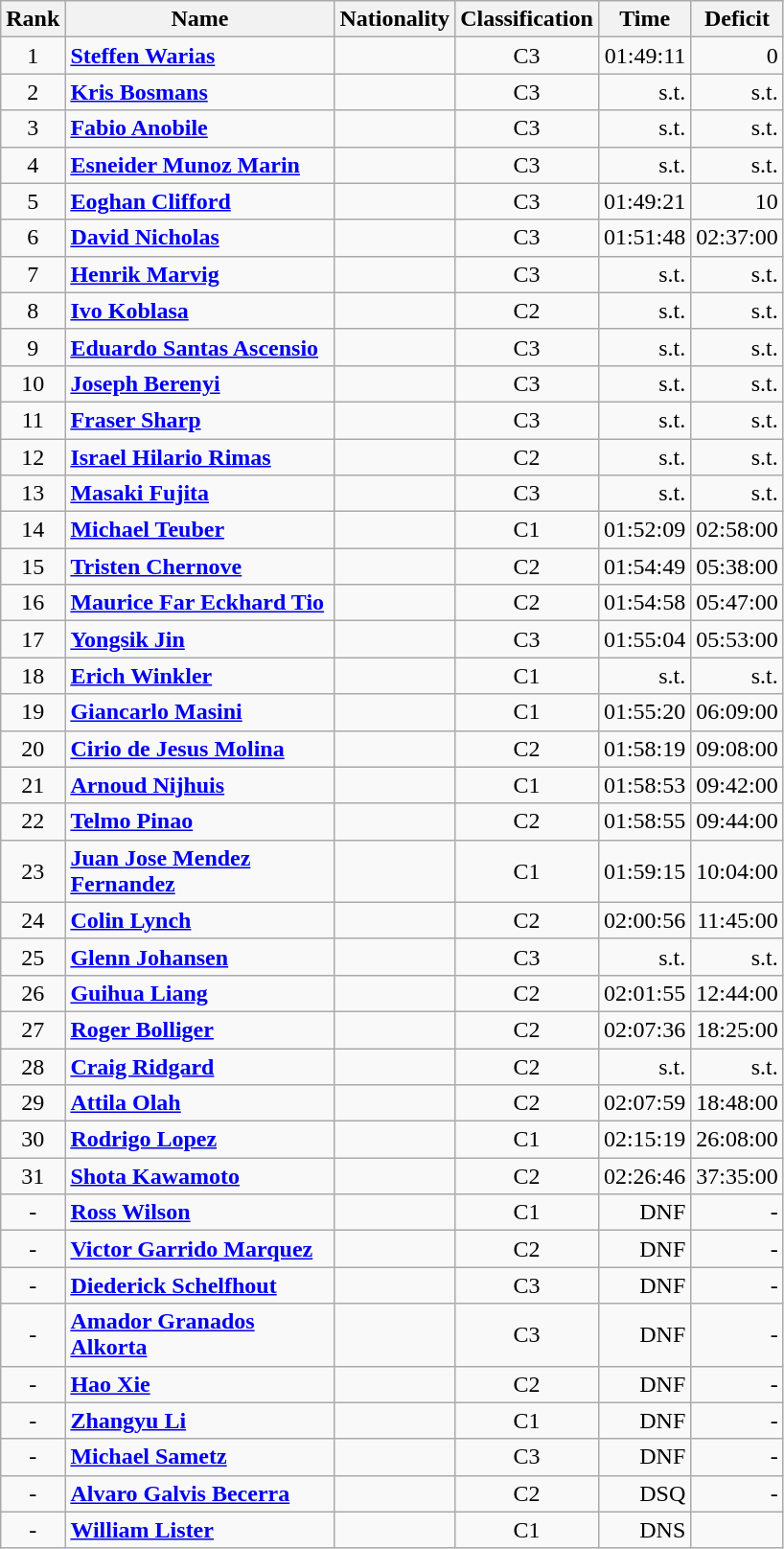<table class="wikitable sortable" style="text-align:left">
<tr>
<th width=20>Rank</th>
<th width=180>Name</th>
<th>Nationality</th>
<th>Classification</th>
<th>Time</th>
<th>Deficit</th>
</tr>
<tr>
<td align=center>1</td>
<td><strong><a href='#'>Steffen Warias</a></strong></td>
<td></td>
<td align=center>C3</td>
<td align=right>01:49:11</td>
<td align=right>0</td>
</tr>
<tr>
<td align=center>2</td>
<td><strong><a href='#'>Kris Bosmans</a></strong></td>
<td></td>
<td align=center>C3</td>
<td align=right>s.t.</td>
<td align=right>s.t.</td>
</tr>
<tr>
<td align=center>3</td>
<td><strong><a href='#'>Fabio Anobile</a></strong></td>
<td></td>
<td align=center>C3</td>
<td align=right>s.t.</td>
<td align=right>s.t.</td>
</tr>
<tr>
<td align=center>4</td>
<td><strong><a href='#'>Esneider Munoz Marin</a></strong></td>
<td></td>
<td align=center>C3</td>
<td align=right>s.t.</td>
<td align=right>s.t.</td>
</tr>
<tr>
<td align=center>5</td>
<td><strong><a href='#'>Eoghan Clifford</a></strong></td>
<td></td>
<td align=center>C3</td>
<td align=right>01:49:21</td>
<td align=right>10</td>
</tr>
<tr>
<td align=center>6</td>
<td><strong><a href='#'>David Nicholas</a></strong></td>
<td></td>
<td align=center>C3</td>
<td align=right>01:51:48</td>
<td align=right>02:37:00</td>
</tr>
<tr>
<td align=center>7</td>
<td><strong><a href='#'>Henrik Marvig</a></strong></td>
<td></td>
<td align=center>C3</td>
<td align=right>s.t.</td>
<td align=right>s.t.</td>
</tr>
<tr>
<td align=center>8</td>
<td><strong><a href='#'>Ivo Koblasa</a></strong></td>
<td></td>
<td align=center>C2</td>
<td align=right>s.t.</td>
<td align=right>s.t.</td>
</tr>
<tr>
<td align=center>9</td>
<td><strong><a href='#'>Eduardo Santas Ascensio</a></strong></td>
<td></td>
<td align=center>C3</td>
<td align=right>s.t.</td>
<td align=right>s.t.</td>
</tr>
<tr>
<td align=center>10</td>
<td><strong><a href='#'>Joseph Berenyi</a></strong></td>
<td></td>
<td align=center>C3</td>
<td align=right>s.t.</td>
<td align=right>s.t.</td>
</tr>
<tr>
<td align=center>11</td>
<td><strong><a href='#'>Fraser Sharp</a></strong></td>
<td></td>
<td align=center>C3</td>
<td align=right>s.t.</td>
<td align=right>s.t.</td>
</tr>
<tr>
<td align=center>12</td>
<td><strong><a href='#'>Israel Hilario Rimas</a></strong></td>
<td></td>
<td align=center>C2</td>
<td align=right>s.t.</td>
<td align=right>s.t.</td>
</tr>
<tr>
<td align=center>13</td>
<td><strong><a href='#'>Masaki Fujita</a></strong></td>
<td></td>
<td align=center>C3</td>
<td align=right>s.t.</td>
<td align=right>s.t.</td>
</tr>
<tr>
<td align=center>14</td>
<td><strong><a href='#'>Michael Teuber</a></strong></td>
<td></td>
<td align=center>C1</td>
<td align=right>01:52:09</td>
<td align=right>02:58:00</td>
</tr>
<tr>
<td align=center>15</td>
<td><strong><a href='#'>Tristen Chernove</a></strong></td>
<td></td>
<td align=center>C2</td>
<td align=right>01:54:49</td>
<td align=right>05:38:00</td>
</tr>
<tr>
<td align=center>16</td>
<td><strong><a href='#'>Maurice Far Eckhard Tio</a></strong></td>
<td></td>
<td align=center>C2</td>
<td align=right>01:54:58</td>
<td align=right>05:47:00</td>
</tr>
<tr>
<td align=center>17</td>
<td><strong><a href='#'>Yongsik Jin</a></strong></td>
<td></td>
<td align=center>C3</td>
<td align=right>01:55:04</td>
<td align=right>05:53:00</td>
</tr>
<tr>
<td align=center>18</td>
<td><strong><a href='#'>Erich Winkler</a></strong></td>
<td></td>
<td align=center>C1</td>
<td align=right>s.t.</td>
<td align=right>s.t.</td>
</tr>
<tr>
<td align=center>19</td>
<td><strong><a href='#'>Giancarlo Masini</a></strong></td>
<td></td>
<td align=center>C1</td>
<td align=right>01:55:20</td>
<td align=right>06:09:00</td>
</tr>
<tr>
<td align=center>20</td>
<td><strong><a href='#'>Cirio de Jesus Molina</a></strong></td>
<td></td>
<td align=center>C2</td>
<td align=right>01:58:19</td>
<td align=right>09:08:00</td>
</tr>
<tr>
<td align=center>21</td>
<td><strong><a href='#'>Arnoud Nijhuis</a></strong></td>
<td></td>
<td align=center>C1</td>
<td align=right>01:58:53</td>
<td align=right>09:42:00</td>
</tr>
<tr>
<td align=center>22</td>
<td><strong><a href='#'>Telmo Pinao</a></strong></td>
<td></td>
<td align=center>C2</td>
<td align=right>01:58:55</td>
<td align=right>09:44:00</td>
</tr>
<tr>
<td align=center>23</td>
<td><strong><a href='#'>Juan Jose Mendez Fernandez</a></strong></td>
<td></td>
<td align=center>C1</td>
<td align=right>01:59:15</td>
<td align=right>10:04:00</td>
</tr>
<tr>
<td align=center>24</td>
<td><strong><a href='#'>Colin Lynch</a></strong></td>
<td></td>
<td align=center>C2</td>
<td align=right>02:00:56</td>
<td align=right>11:45:00</td>
</tr>
<tr>
<td align=center>25</td>
<td><strong><a href='#'>Glenn Johansen</a></strong></td>
<td></td>
<td align=center>C3</td>
<td align=right>s.t.</td>
<td align=right>s.t.</td>
</tr>
<tr>
<td align=center>26</td>
<td><strong><a href='#'>Guihua Liang</a></strong></td>
<td></td>
<td align=center>C2</td>
<td align=right>02:01:55</td>
<td align=right>12:44:00</td>
</tr>
<tr>
<td align=center>27</td>
<td><strong><a href='#'>Roger Bolliger</a></strong></td>
<td></td>
<td align=center>C2</td>
<td align=right>02:07:36</td>
<td align=right>18:25:00</td>
</tr>
<tr>
<td align=center>28</td>
<td><strong><a href='#'>Craig Ridgard</a></strong></td>
<td></td>
<td align=center>C2</td>
<td align=right>s.t.</td>
<td align=right>s.t.</td>
</tr>
<tr>
<td align=center>29</td>
<td><strong><a href='#'>Attila Olah</a></strong></td>
<td></td>
<td align=center>C2</td>
<td align=right>02:07:59</td>
<td align=right>18:48:00</td>
</tr>
<tr>
<td align=center>30</td>
<td><strong><a href='#'>Rodrigo Lopez</a></strong></td>
<td></td>
<td align=center>C1</td>
<td align=right>02:15:19</td>
<td align=right>26:08:00</td>
</tr>
<tr>
<td align=center>31</td>
<td><strong><a href='#'>Shota Kawamoto</a></strong></td>
<td></td>
<td align=center>C2</td>
<td align=right>02:26:46</td>
<td align=right>37:35:00</td>
</tr>
<tr>
<td align=center>-</td>
<td><strong><a href='#'>Ross Wilson</a></strong></td>
<td></td>
<td align=center>C1</td>
<td align=right>DNF</td>
<td align=right>-</td>
</tr>
<tr>
<td align=center>-</td>
<td><strong><a href='#'>Victor Garrido Marquez</a></strong></td>
<td></td>
<td align=center>C2</td>
<td align=right>DNF</td>
<td align=right>-</td>
</tr>
<tr>
<td align=center>-</td>
<td><strong><a href='#'>Diederick Schelfhout</a></strong></td>
<td></td>
<td align=center>C3</td>
<td align=right>DNF</td>
<td align=right>-</td>
</tr>
<tr>
<td align=center>-</td>
<td><strong><a href='#'>Amador Granados Alkorta</a></strong></td>
<td></td>
<td align=center>C3</td>
<td align=right>DNF</td>
<td align=right>-</td>
</tr>
<tr>
<td align=center>-</td>
<td><strong><a href='#'>Hao Xie</a></strong></td>
<td></td>
<td align=center>C2</td>
<td align=right>DNF</td>
<td align=right>-</td>
</tr>
<tr>
<td align=center>-</td>
<td><strong><a href='#'>Zhangyu Li</a></strong></td>
<td></td>
<td align=center>C1</td>
<td align=right>DNF</td>
<td align=right>-</td>
</tr>
<tr>
<td align=center>-</td>
<td><strong><a href='#'>Michael Sametz</a></strong></td>
<td></td>
<td align=center>C3</td>
<td align=right>DNF</td>
<td align=right>-</td>
</tr>
<tr>
<td align=center>-</td>
<td><strong><a href='#'>Alvaro Galvis Becerra</a></strong></td>
<td></td>
<td align=center>C2</td>
<td align=right>DSQ</td>
<td align=right>-</td>
</tr>
<tr>
<td align=center>-</td>
<td><strong><a href='#'>William Lister</a></strong></td>
<td></td>
<td align=center>C1</td>
<td align=right>DNS</td>
<td align=right></td>
</tr>
</table>
